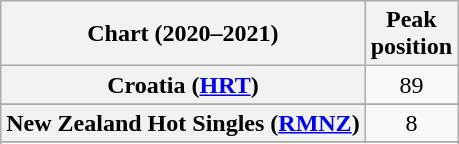<table class="wikitable sortable plainrowheaders" style="text-align:center">
<tr>
<th scope="col">Chart (2020–2021)</th>
<th scope="col">Peak<br>position</th>
</tr>
<tr>
<th scope="row">Croatia (<a href='#'>HRT</a>)</th>
<td>89</td>
</tr>
<tr>
</tr>
<tr>
<th scope="row">New Zealand Hot Singles (<a href='#'>RMNZ</a>)</th>
<td>8</td>
</tr>
<tr>
</tr>
<tr>
</tr>
<tr>
</tr>
<tr>
</tr>
</table>
